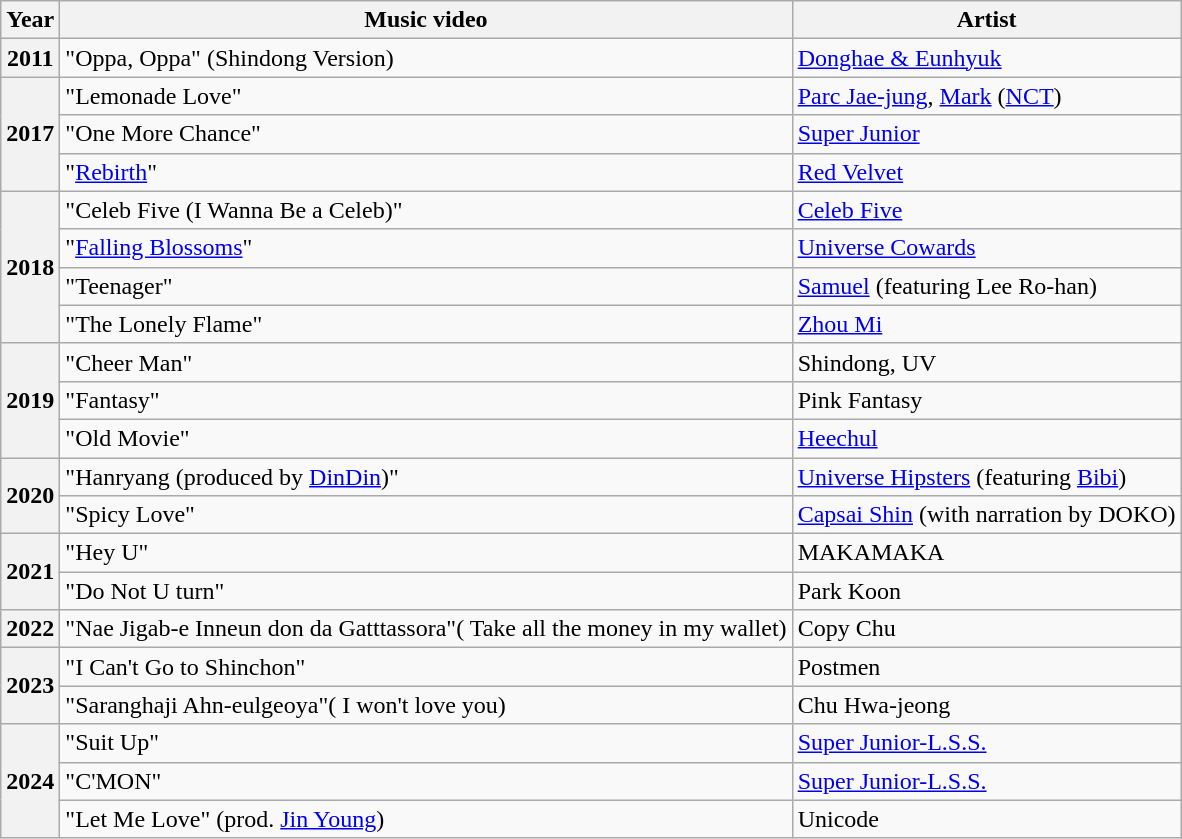<table class="wikitable plainrowheaders sortable">
<tr>
<th>Year</th>
<th>Music video</th>
<th>Artist</th>
</tr>
<tr>
<th scope="row">2011</th>
<td>"Oppa, Oppa" (Shindong Version)</td>
<td><a href='#'>Donghae & Eunhyuk</a></td>
</tr>
<tr>
<th scope="row" rowspan="3">2017</th>
<td>"Lemonade Love"</td>
<td><a href='#'>Parc Jae-jung</a>, <a href='#'>Mark</a> (<a href='#'>NCT</a>)</td>
</tr>
<tr>
<td>"One More Chance"</td>
<td><a href='#'>Super Junior</a></td>
</tr>
<tr>
<td>"<a href='#'>Rebirth</a>"</td>
<td><a href='#'>Red Velvet</a></td>
</tr>
<tr>
<th scope="row" rowspan="4">2018</th>
<td>"Celeb Five (I Wanna Be a Celeb)"</td>
<td><a href='#'>Celeb Five</a></td>
</tr>
<tr>
<td>"<a href='#'>Falling Blossoms</a>"</td>
<td><a href='#'>Universe Cowards</a></td>
</tr>
<tr>
<td>"Teenager"</td>
<td><a href='#'>Samuel</a> (featuring Lee Ro-han)</td>
</tr>
<tr>
<td>"The Lonely Flame"</td>
<td><a href='#'>Zhou Mi</a></td>
</tr>
<tr>
<th scope="row" rowspan="3">2019</th>
<td>"Cheer Man"</td>
<td>Shindong, UV</td>
</tr>
<tr>
<td>"Fantasy"</td>
<td>Pink Fantasy</td>
</tr>
<tr>
<td>"Old Movie"</td>
<td><a href='#'>Heechul</a></td>
</tr>
<tr>
<th scope="row" rowspan="2">2020</th>
<td>"Hanryang (produced by <a href='#'>DinDin</a>)"</td>
<td><a href='#'>Universe Hipsters</a> (featuring <a href='#'>Bibi</a>)</td>
</tr>
<tr>
<td>"Spicy Love"</td>
<td><a href='#'>Capsai Shin</a> (with narration by DOKO)</td>
</tr>
<tr>
<th scope="row" rowspan="2">2021</th>
<td>"Hey U"</td>
<td>MAKAMAKA</td>
</tr>
<tr>
<td>"Do Not U turn"</td>
<td>Park Koon</td>
</tr>
<tr>
<th scope="row">2022</th>
<td>"Nae Jigab-e Inneun don da Gatttassora"( Take all the money in my wallet)</td>
<td>Copy Chu</td>
</tr>
<tr>
<th scope="row" rowspan="2">2023</th>
<td>"I Can't Go to Shinchon"</td>
<td>Postmen</td>
</tr>
<tr>
<td>"Saranghaji Ahn-eulgeoya"( I won't love you)</td>
<td>Chu Hwa-jeong</td>
</tr>
<tr>
<th scope="row" rowspan="3">2024</th>
<td>"Suit Up"</td>
<td><a href='#'>Super Junior-L.S.S.</a></td>
</tr>
<tr>
<td>"C'MON"</td>
<td><a href='#'>Super Junior-L.S.S.</a></td>
</tr>
<tr>
<td>"Let Me Love" (prod. <a href='#'>Jin Young</a>)</td>
<td>Unicode</td>
</tr>
</table>
